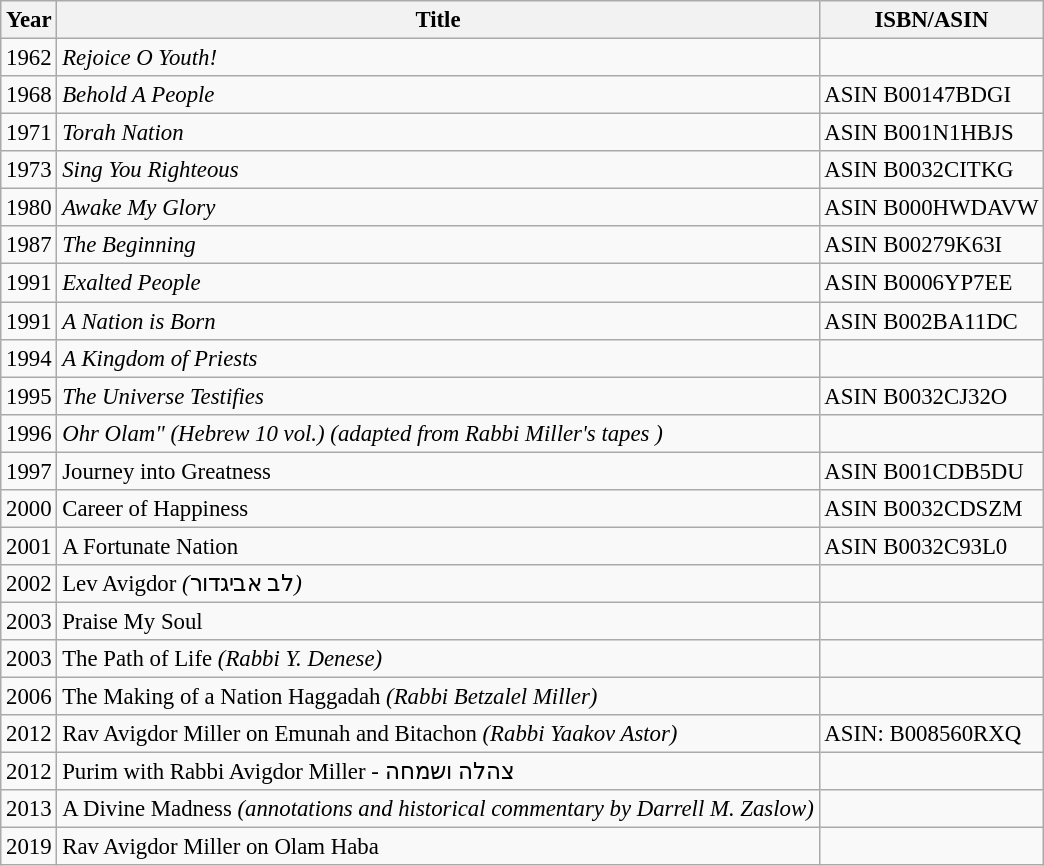<table class="wikitable sortable" style="font-size: 95%;">
<tr>
<th>Year</th>
<th>Title</th>
<th>ISBN/ASIN</th>
</tr>
<tr>
<td>1962</td>
<td><em>Rejoice O Youth!</em></td>
<td></td>
</tr>
<tr>
<td>1968</td>
<td><em>Behold A People</em></td>
<td>ASIN B00147BDGI</td>
</tr>
<tr>
<td>1971</td>
<td><em>Torah Nation</em></td>
<td>ASIN B001N1HBJS</td>
</tr>
<tr>
<td>1973</td>
<td><em>Sing You Righteous</em></td>
<td>ASIN B0032CITKG</td>
</tr>
<tr>
<td>1980</td>
<td><em>Awake My Glory</em></td>
<td>ASIN B000HWDAVW</td>
</tr>
<tr>
<td>1987</td>
<td><em>The Beginning</em></td>
<td>ASIN B00279K63I</td>
</tr>
<tr>
<td>1991</td>
<td><em>Exalted People</em></td>
<td>ASIN B0006YP7EE</td>
</tr>
<tr>
<td>1991</td>
<td><em>A Nation is Born</em></td>
<td>ASIN B002BA11DC</td>
</tr>
<tr>
<td>1994</td>
<td><em>A Kingdom of Priests</em></td>
<td></td>
</tr>
<tr>
<td>1995</td>
<td><em>The Universe Testifies</em></td>
<td>ASIN B0032CJ32O</td>
</tr>
<tr>
<td>1996</td>
<td><em>Ohr Olam" (Hebrew 10 vol.) (adapted from Rabbi Miller's tapes )</td>
<td></td>
</tr>
<tr>
<td>1997</td>
<td></em>Journey into Greatness<em></td>
<td>ASIN B001CDB5DU</td>
</tr>
<tr>
<td>2000</td>
<td></em>Career of Happiness<em></td>
<td>ASIN B0032CDSZM</td>
</tr>
<tr>
<td>2001</td>
<td></em>A Fortunate Nation<em></td>
<td>ASIN B0032C93L0</td>
</tr>
<tr>
<td>2002</td>
<td></em>Lev Avigdor<em> (</em>לב אביגדור<em>)</td>
<td></td>
</tr>
<tr>
<td>2003</td>
<td></em>Praise My Soul<em></td>
<td></td>
</tr>
<tr>
<td>2003</td>
<td></em>The Path of Life<em> (Rabbi Y. Denese)</td>
<td></td>
</tr>
<tr>
<td>2006</td>
<td></em>The Making of a Nation Haggadah<em> (Rabbi Betzalel Miller)</td>
<td></td>
</tr>
<tr>
<td>2012</td>
<td></em>Rav Avigdor Miller on Emunah and Bitachon<em> (Rabbi Yaakov Astor)</td>
<td>ASIN: B008560RXQ</td>
</tr>
<tr>
<td>2012</td>
<td></em>Purim with Rabbi Avigdor Miller - צהלה ושמחה<em></td>
<td></td>
</tr>
<tr>
<td>2013</td>
<td></em>A Divine Madness<em> (annotations and historical commentary by Darrell M. Zaslow)</td>
<td></td>
</tr>
<tr>
<td>2019</td>
<td></em>Rav Avigdor Miller on Olam Haba<em></td>
<td></td>
</tr>
</table>
